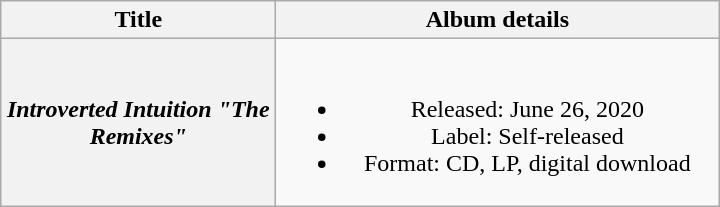<table class="wikitable plainrowheaders" style="text-align:center;">
<tr>
<th scope="col" style="width:11em;">Title</th>
<th scope="col" style="width:18em;">Album details</th>
</tr>
<tr>
<th scope="row"><em>Introverted Intuition "The Remixes"</em></th>
<td><br><ul><li>Released: June 26, 2020</li><li>Label: Self-released</li><li>Format: CD, LP, digital download</li></ul></td>
</tr>
</table>
